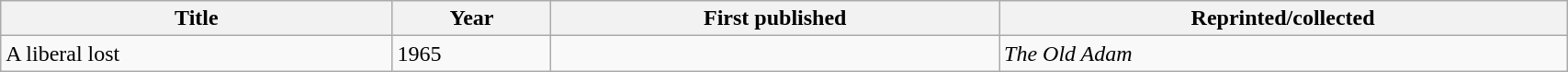<table class="wikitable sortable" width="90%">
<tr>
<th width="25%">Title</th>
<th>Year</th>
<th>First published</th>
<th>Reprinted/collected</th>
</tr>
<tr>
<td>A liberal lost</td>
<td>1965</td>
<td></td>
<td><em>The Old Adam</em></td>
</tr>
</table>
